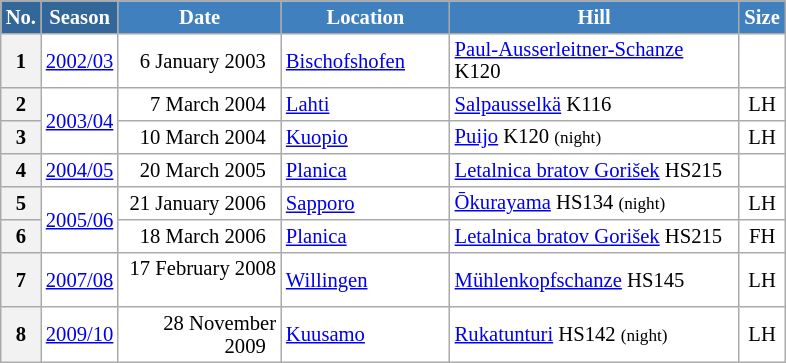<table class="wikitable sortable" style="font-size:86%; line-height:15px; text-align:left; border:grey solid 1px; border-collapse:collapse; background:#ffffff;">
<tr style="background:#efefef;">
<th style="background-color:#369; color:white; width:10px;">No.</th>
<th style="background-color:#369; color:white;  width:30px;">Season</th>
<th style="background-color:#4180be; color:white; width:102px;">Date</th>
<th style="background-color:#4180be; color:white; width:106px;">Location</th>
<th style="background-color:#4180be; color:white; width:186px;">Hill</th>
<th style="background-color:#4180be; color:white; width:25px;">Size</th>
</tr>
<tr>
<th scope=row style="text-align:center;">1</th>
<td align=center><a href='#'>2002/03</a></td>
<td align=right>6 January 2003  </td>
<td> <a href='#'>Bischofshofen</a></td>
<td><a href='#'>Paul-Ausserleitner-Schanze</a> K120</td>
<td align=center></td>
</tr>
<tr>
<th scope=row style="text-align:center;">2</th>
<td align=center rowspan=2><a href='#'>2003/04</a></td>
<td align=right>7 March 2004  </td>
<td> <a href='#'>Lahti</a></td>
<td><a href='#'>Salpausselkä</a> K116</td>
<td align=center>LH</td>
</tr>
<tr>
<th scope=row style="text-align:center;">3</th>
<td align=right>10 March 2004  </td>
<td> <a href='#'>Kuopio</a></td>
<td><a href='#'>Puijo</a> K120 <small>(night)</small></td>
<td align=center>LH</td>
</tr>
<tr>
<th scope=row style="text-align:center;">4</th>
<td align=center><a href='#'>2004/05</a></td>
<td align=right>20 March 2005  </td>
<td> <a href='#'>Planica</a></td>
<td><a href='#'>Letalnica bratov Gorišek</a> HS215</td>
<td align=center></td>
</tr>
<tr>
<th scope=row style="text-align:center;">5</th>
<td align=center rowspan=2><a href='#'>2005/06</a></td>
<td align=right>21 January 2006  </td>
<td> <a href='#'>Sapporo</a></td>
<td><a href='#'>Ōkurayama</a> HS134 <small>(night)</small></td>
<td align=center>LH</td>
</tr>
<tr>
<th scope=row style="text-align:center;">6</th>
<td align=right>18 March 2006  </td>
<td> <a href='#'>Planica</a></td>
<td><a href='#'>Letalnica bratov Gorišek</a> HS215</td>
<td align=center>FH</td>
</tr>
<tr>
<th scope=row style="text-align:center;">7</th>
<td align=center><a href='#'>2007/08</a></td>
<td align=right>17 February 2008  </td>
<td> <a href='#'>Willingen</a></td>
<td><a href='#'>Mühlenkopfschanze</a> HS145</td>
<td align=center>LH</td>
</tr>
<tr>
<th scope=row style="text-align:center;">8</th>
<td align=center><a href='#'>2009/10</a></td>
<td align=right>28 November 2009  </td>
<td> <a href='#'>Kuusamo</a></td>
<td><a href='#'>Rukatunturi</a> HS142 <small>(night)</small></td>
<td align=center>LH</td>
</tr>
</table>
